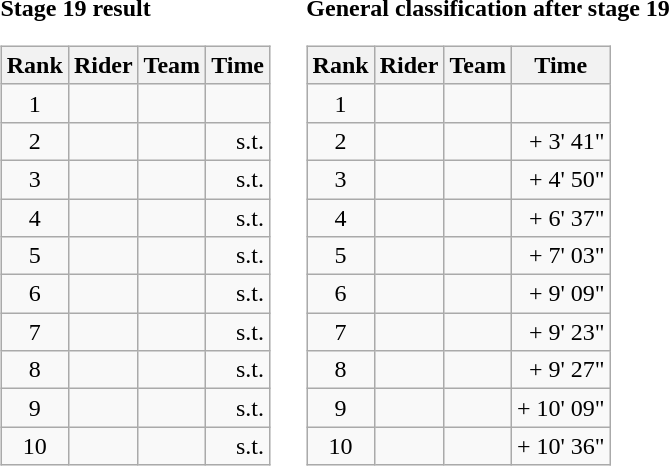<table>
<tr>
<td><strong>Stage 19 result</strong><br><table class="wikitable">
<tr>
<th scope="col">Rank</th>
<th scope="col">Rider</th>
<th scope="col">Team</th>
<th scope="col">Time</th>
</tr>
<tr>
<td style="text-align:center;">1</td>
<td></td>
<td></td>
<td style="text-align:right;"></td>
</tr>
<tr>
<td style="text-align:center;">2</td>
<td></td>
<td></td>
<td style="text-align:right;">s.t.</td>
</tr>
<tr>
<td style="text-align:center;">3</td>
<td></td>
<td></td>
<td style="text-align:right;">s.t.</td>
</tr>
<tr>
<td style="text-align:center;">4</td>
<td></td>
<td></td>
<td style="text-align:right;">s.t.</td>
</tr>
<tr>
<td style="text-align:center;">5</td>
<td></td>
<td></td>
<td style="text-align:right;">s.t.</td>
</tr>
<tr>
<td style="text-align:center;">6</td>
<td></td>
<td></td>
<td style="text-align:right;">s.t.</td>
</tr>
<tr>
<td style="text-align:center;">7</td>
<td></td>
<td></td>
<td style="text-align:right;">s.t.</td>
</tr>
<tr>
<td style="text-align:center;">8</td>
<td></td>
<td></td>
<td style="text-align:right;">s.t.</td>
</tr>
<tr>
<td style="text-align:center;">9</td>
<td></td>
<td></td>
<td style="text-align:right;">s.t.</td>
</tr>
<tr>
<td style="text-align:center;">10</td>
<td></td>
<td></td>
<td style="text-align:right;">s.t.</td>
</tr>
</table>
</td>
<td></td>
<td><strong>General classification after stage 19</strong><br><table class="wikitable">
<tr>
<th scope="col">Rank</th>
<th scope="col">Rider</th>
<th scope="col">Team</th>
<th scope="col">Time</th>
</tr>
<tr>
<td style="text-align:center;">1</td>
<td></td>
<td></td>
<td style="text-align:right;"></td>
</tr>
<tr>
<td style="text-align:center;">2</td>
<td></td>
<td></td>
<td style="text-align:right;">+ 3' 41"</td>
</tr>
<tr>
<td style="text-align:center;">3</td>
<td></td>
<td></td>
<td style="text-align:right;">+ 4' 50"</td>
</tr>
<tr>
<td style="text-align:center;">4</td>
<td></td>
<td></td>
<td style="text-align:right;">+ 6' 37"</td>
</tr>
<tr>
<td style="text-align:center;">5</td>
<td></td>
<td></td>
<td style="text-align:right;">+ 7' 03"</td>
</tr>
<tr>
<td style="text-align:center;">6</td>
<td></td>
<td></td>
<td style="text-align:right;">+ 9' 09"</td>
</tr>
<tr>
<td style="text-align:center;">7</td>
<td></td>
<td></td>
<td style="text-align:right;">+ 9' 23"</td>
</tr>
<tr>
<td style="text-align:center;">8</td>
<td></td>
<td></td>
<td style="text-align:right;">+ 9' 27"</td>
</tr>
<tr>
<td style="text-align:center;">9</td>
<td></td>
<td></td>
<td style="text-align:right;">+ 10' 09"</td>
</tr>
<tr>
<td style="text-align:center;">10</td>
<td></td>
<td></td>
<td style="text-align:right;">+ 10' 36"</td>
</tr>
</table>
</td>
</tr>
</table>
